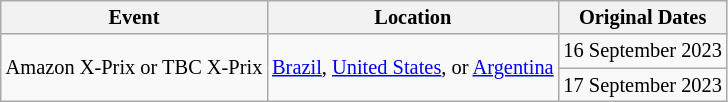<table class="wikitable" style="font-size: 85%">
<tr>
<th>Event</th>
<th>Location</th>
<th>Original Dates</th>
</tr>
<tr>
<td rowspan="2">Amazon X-Prix or TBC X-Prix</td>
<td rowspan="2"> <a href='#'>Brazil</a>,  <a href='#'>United States</a>, or   <a href='#'>Argentina</a></td>
<td>16 September 2023</td>
</tr>
<tr>
<td>17 September 2023</td>
</tr>
</table>
